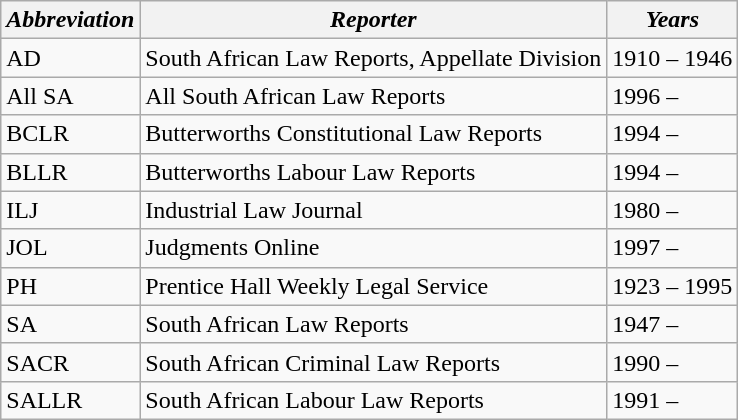<table class="wikitable">
<tr>
<th><em>Abbreviation</em></th>
<th><em>Reporter</em></th>
<th><em>Years</em></th>
</tr>
<tr valign="top">
<td>AD</td>
<td>South African Law Reports, Appellate Division</td>
<td>1910 – 1946</td>
</tr>
<tr valign="top">
<td>All SA</td>
<td>All South African Law Reports</td>
<td>1996 –</td>
</tr>
<tr valign="top">
<td>BCLR</td>
<td>Butterworths Constitutional Law Reports</td>
<td>1994 –</td>
</tr>
<tr valign="top">
<td>BLLR</td>
<td>Butterworths Labour Law Reports</td>
<td>1994 –</td>
</tr>
<tr valign="top">
<td>ILJ</td>
<td>Industrial Law Journal</td>
<td>1980 –</td>
</tr>
<tr valign="top">
<td>JOL</td>
<td>Judgments Online</td>
<td>1997 –</td>
</tr>
<tr valign="top">
<td>PH</td>
<td>Prentice Hall Weekly Legal Service</td>
<td>1923 – 1995</td>
</tr>
<tr valign="top">
<td>SA</td>
<td>South African Law Reports</td>
<td>1947 –</td>
</tr>
<tr valign="top">
<td>SACR</td>
<td>South African Criminal Law Reports</td>
<td>1990 –</td>
</tr>
<tr valign="top">
<td>SALLR</td>
<td>South African Labour Law Reports</td>
<td>1991 –</td>
</tr>
</table>
